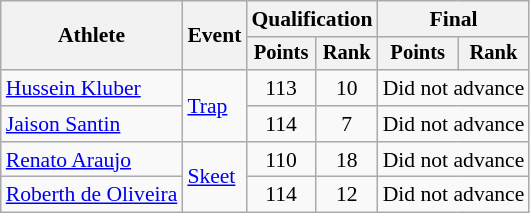<table class=wikitable style=font-size:90%;text-align:center>
<tr>
<th rowspan=2>Athlete</th>
<th rowspan=2>Event</th>
<th colspan=2>Qualification</th>
<th colspan=2>Final</th>
</tr>
<tr style=font-size:95%>
<th>Points</th>
<th>Rank</th>
<th>Points</th>
<th>Rank</th>
</tr>
<tr>
<td align=left><a href='#'>Hussein Kluber</a></td>
<td align=left rowspan=2><a href='#'>Trap</a></td>
<td>113</td>
<td>10</td>
<td colspan=2>Did not advance</td>
</tr>
<tr>
<td align=left><a href='#'>Jaison Santin</a></td>
<td>114</td>
<td>7</td>
<td colspan=2>Did not advance</td>
</tr>
<tr>
<td align=left><a href='#'>Renato Araujo</a></td>
<td align=left rowspan=2><a href='#'>Skeet</a></td>
<td>110</td>
<td>18</td>
<td colspan=2>Did not advance</td>
</tr>
<tr>
<td align=left><a href='#'>Roberth de Oliveira</a></td>
<td>114</td>
<td>12</td>
<td colspan=2>Did not advance</td>
</tr>
</table>
